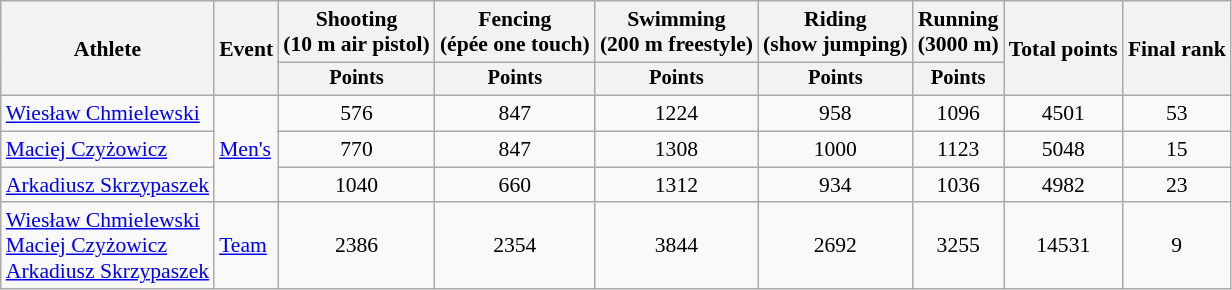<table class="wikitable" style="font-size:90%">
<tr>
<th rowspan="2">Athlete</th>
<th rowspan="2">Event</th>
<th>Shooting<br><span>(10 m air pistol)</span></th>
<th>Fencing<br><span>(épée one touch)</span></th>
<th>Swimming<br><span>(200 m freestyle)</span></th>
<th>Riding<br><span>(show jumping)</span></th>
<th>Running<br><span>(3000 m)</span></th>
<th rowspan=2>Total points</th>
<th rowspan=2>Final rank</th>
</tr>
<tr style="font-size:95%">
<th>Points</th>
<th>Points</th>
<th>Points</th>
<th>Points</th>
<th>Points</th>
</tr>
<tr align=center>
<td align=left><a href='#'>Wiesław Chmielewski</a></td>
<td align=left rowspan=3><a href='#'>Men's</a></td>
<td>576</td>
<td>847</td>
<td>1224</td>
<td>958</td>
<td>1096</td>
<td>4501</td>
<td>53</td>
</tr>
<tr align=center>
<td align=left><a href='#'>Maciej Czyżowicz</a></td>
<td>770</td>
<td>847</td>
<td>1308</td>
<td>1000</td>
<td>1123</td>
<td>5048</td>
<td>15</td>
</tr>
<tr align=center>
<td align=left><a href='#'>Arkadiusz Skrzypaszek</a></td>
<td>1040</td>
<td>660</td>
<td>1312</td>
<td>934</td>
<td>1036</td>
<td>4982</td>
<td>23</td>
</tr>
<tr align=center>
<td align=left><a href='#'>Wiesław Chmielewski</a><br><a href='#'>Maciej Czyżowicz</a><br><a href='#'>Arkadiusz Skrzypaszek</a></td>
<td align=left><a href='#'>Team</a></td>
<td>2386</td>
<td>2354</td>
<td>3844</td>
<td>2692</td>
<td>3255</td>
<td>14531</td>
<td>9</td>
</tr>
</table>
